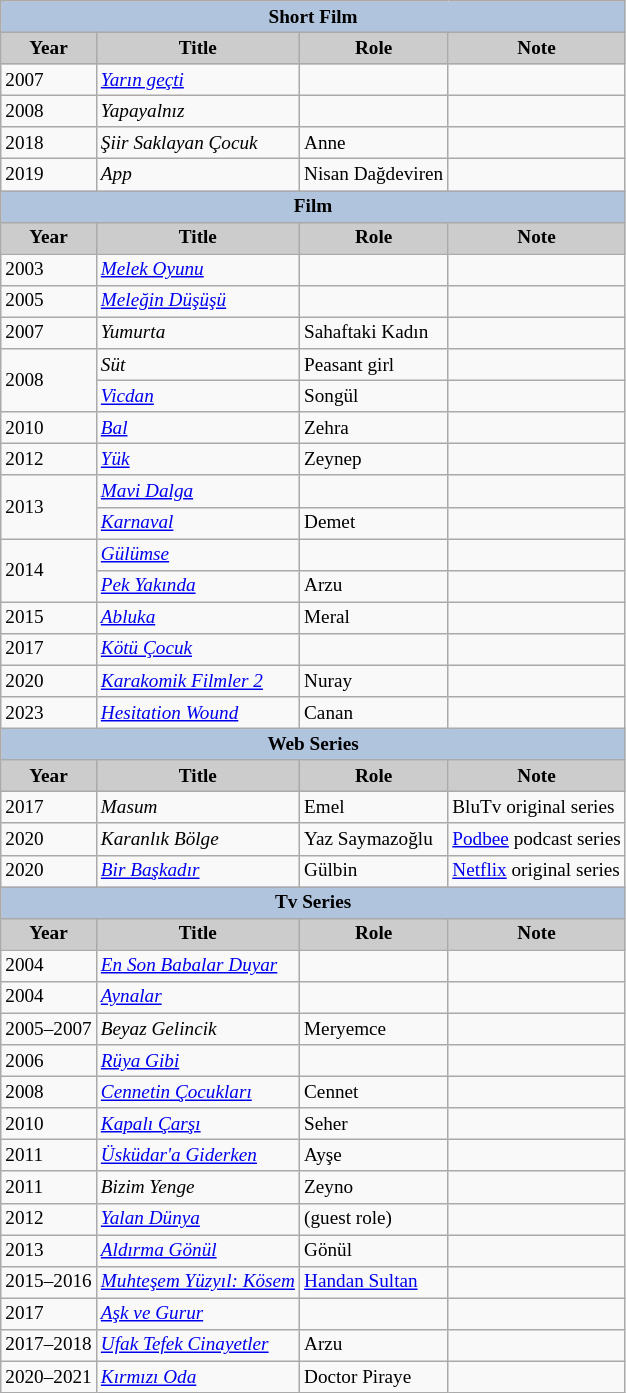<table class=wikitable style="font-size:80%">
<tr>
<th colspan="4" style="background:LightSteelBlue">Short Film</th>
</tr>
<tr>
<th style="background:#CCCCCC">Year</th>
<th style="background:#CCCCCC">Title</th>
<th style="background:#CCCCCC">Role</th>
<th style="background:#CCCCCC">Note</th>
</tr>
<tr>
<td>2007</td>
<td><em><a href='#'>Yarın geçti</a></em></td>
<td></td>
<td></td>
</tr>
<tr>
<td>2008</td>
<td><em>Yapayalnız</em></td>
<td></td>
<td></td>
</tr>
<tr>
<td>2018</td>
<td><em>Şiir Saklayan Çocuk</em></td>
<td>Anne</td>
<td></td>
</tr>
<tr>
<td>2019</td>
<td><em>App</em></td>
<td>Nisan Dağdeviren</td>
<td></td>
</tr>
<tr>
<th colspan="4" style="background:LightSteelBlue">Film</th>
</tr>
<tr>
<th style="background:#CCCCCC">Year</th>
<th style="background:#CCCCCC">Title</th>
<th style="background:#CCCCCC">Role</th>
<th style="background:#CCCCCC">Note</th>
</tr>
<tr>
<td>2003</td>
<td><em><a href='#'>Melek Oyunu</a></em></td>
<td></td>
<td></td>
</tr>
<tr>
<td>2005</td>
<td><em><a href='#'>Meleğin Düşüşü</a></em></td>
<td></td>
<td></td>
</tr>
<tr>
<td>2007</td>
<td><em>Yumurta</em></td>
<td>Sahaftaki Kadın</td>
<td></td>
</tr>
<tr>
<td rowspan="2">2008</td>
<td><em>Süt</em></td>
<td>Peasant girl</td>
<td></td>
</tr>
<tr>
<td><em><a href='#'>Vicdan</a></em></td>
<td>Songül</td>
<td></td>
</tr>
<tr>
<td>2010</td>
<td><em><a href='#'>Bal</a></em></td>
<td>Zehra</td>
<td></td>
</tr>
<tr>
<td>2012</td>
<td><em><a href='#'>Yük</a></em></td>
<td>Zeynep</td>
<td></td>
</tr>
<tr>
<td rowspan=2>2013</td>
<td><em><a href='#'>Mavi Dalga</a></em></td>
<td></td>
<td></td>
</tr>
<tr>
<td><em><a href='#'>Karnaval</a></em></td>
<td>Demet</td>
<td></td>
</tr>
<tr>
<td rowspan=2>2014</td>
<td><em><a href='#'>Gülümse</a></em></td>
<td></td>
<td></td>
</tr>
<tr>
<td><em><a href='#'>Pek Yakında</a></em></td>
<td>Arzu</td>
<td></td>
</tr>
<tr>
<td>2015</td>
<td><em><a href='#'>Abluka</a></em></td>
<td>Meral</td>
<td></td>
</tr>
<tr>
<td>2017</td>
<td><em><a href='#'>Kötü Çocuk</a></em></td>
<td></td>
<td></td>
</tr>
<tr>
<td>2020</td>
<td><em><a href='#'>Karakomik Filmler 2</a></em></td>
<td>Nuray</td>
<td></td>
</tr>
<tr>
<td>2023</td>
<td><em><a href='#'>Hesitation Wound</a></em></td>
<td>Canan</td>
<td></td>
</tr>
<tr>
<th colspan="4" style="background:LightSteelBlue">Web Series</th>
</tr>
<tr>
<th style="background:#CCCCCC">Year</th>
<th style="background:#CCCCCC">Title</th>
<th style="background:#CCCCCC">Role</th>
<th style="background:#CCCCCC">Note</th>
</tr>
<tr>
<td>2017</td>
<td><em>Masum</em></td>
<td>Emel</td>
<td>BluTv original series</td>
</tr>
<tr>
<td>2020</td>
<td><em>Karanlık Bölge</em></td>
<td>Yaz Saymazoğlu</td>
<td><a href='#'>Podbee</a> podcast series</td>
</tr>
<tr>
<td>2020</td>
<td><em><a href='#'>Bir Başkadır</a></em></td>
<td>Gülbin</td>
<td><a href='#'>Netflix</a> original series</td>
</tr>
<tr>
<th colspan="4" style="background:LightSteelBlue">Tv Series</th>
</tr>
<tr>
<th style="background:#CCCCCC">Year</th>
<th style="background:#CCCCCC">Title</th>
<th style="background:#CCCCCC">Role</th>
<th style="background:#CCCCCC">Note</th>
</tr>
<tr>
<td>2004</td>
<td><em><a href='#'>En Son Babalar Duyar</a></em></td>
<td></td>
<td></td>
</tr>
<tr>
<td>2004</td>
<td><em><a href='#'>Aynalar</a></em></td>
<td></td>
<td></td>
</tr>
<tr>
<td>2005–2007</td>
<td><em>Beyaz Gelincik</em></td>
<td>Meryemce</td>
<td></td>
</tr>
<tr>
<td>2006</td>
<td><em><a href='#'>Rüya Gibi</a></em></td>
<td></td>
<td></td>
</tr>
<tr>
<td>2008</td>
<td><em><a href='#'>Cennetin Çocukları</a></em></td>
<td>Cennet</td>
<td></td>
</tr>
<tr>
<td>2010</td>
<td><em><a href='#'>Kapalı Çarşı</a></em></td>
<td>Seher</td>
<td></td>
</tr>
<tr>
<td>2011</td>
<td><em><a href='#'>Üsküdar'a Giderken</a></em></td>
<td>Ayşe</td>
<td></td>
</tr>
<tr>
<td>2011</td>
<td><em>Bizim Yenge</em></td>
<td>Zeyno</td>
<td></td>
</tr>
<tr>
<td>2012</td>
<td><em><a href='#'>Yalan Dünya</a></em></td>
<td>(guest role)</td>
<td></td>
</tr>
<tr>
<td>2013</td>
<td><em><a href='#'>Aldırma Gönül</a></em></td>
<td>Gönül</td>
<td></td>
</tr>
<tr>
<td>2015–2016</td>
<td><em><a href='#'>Muhteşem Yüzyıl: Kösem</a></em></td>
<td><a href='#'>Handan Sultan</a></td>
<td></td>
</tr>
<tr>
<td>2017</td>
<td><em><a href='#'>Aşk ve Gurur</a></em></td>
<td></td>
<td></td>
</tr>
<tr>
<td>2017–2018</td>
<td><em><a href='#'>Ufak Tefek Cinayetler</a></em></td>
<td>Arzu</td>
<td></td>
</tr>
<tr>
<td>2020–2021</td>
<td><em><a href='#'>Kırmızı Oda</a></em></td>
<td>Doctor Piraye</td>
<td></td>
</tr>
</table>
